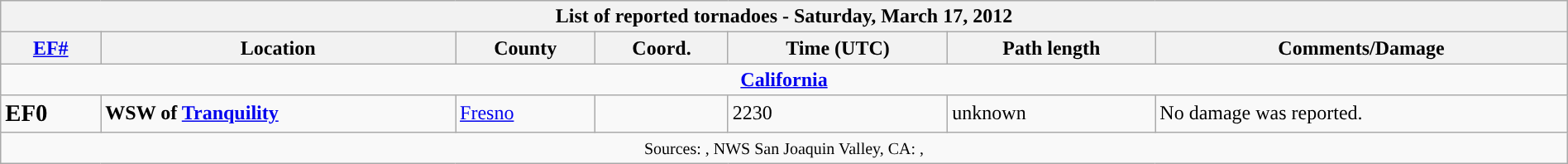<table class="wikitable collapsible" width="100%">
<tr>
<th colspan="7">List of reported tornadoes - Saturday, March 17, 2012</th>
</tr>
<tr>
<th><a href='#'>EF#</a></th>
<th>Location</th>
<th>County</th>
<th>Coord.</th>
<th>Time (UTC)</th>
<th>Path length</th>
<th>Comments/Damage</th>
</tr>
<tr>
<td colspan="7" align=center><strong><a href='#'>California</a></strong></td>
</tr>
<tr>
<td><big><strong>EF0</strong></big></td>
<td><strong>WSW of <a href='#'>Tranquility</a></strong></td>
<td><a href='#'>Fresno</a></td>
<td></td>
<td>2230</td>
<td>unknown</td>
<td>No damage was reported.</td>
</tr>
<tr>
<td colspan="7" align=center><small>Sources: , NWS San Joaquin Valley, CA: , </small></td>
</tr>
</table>
